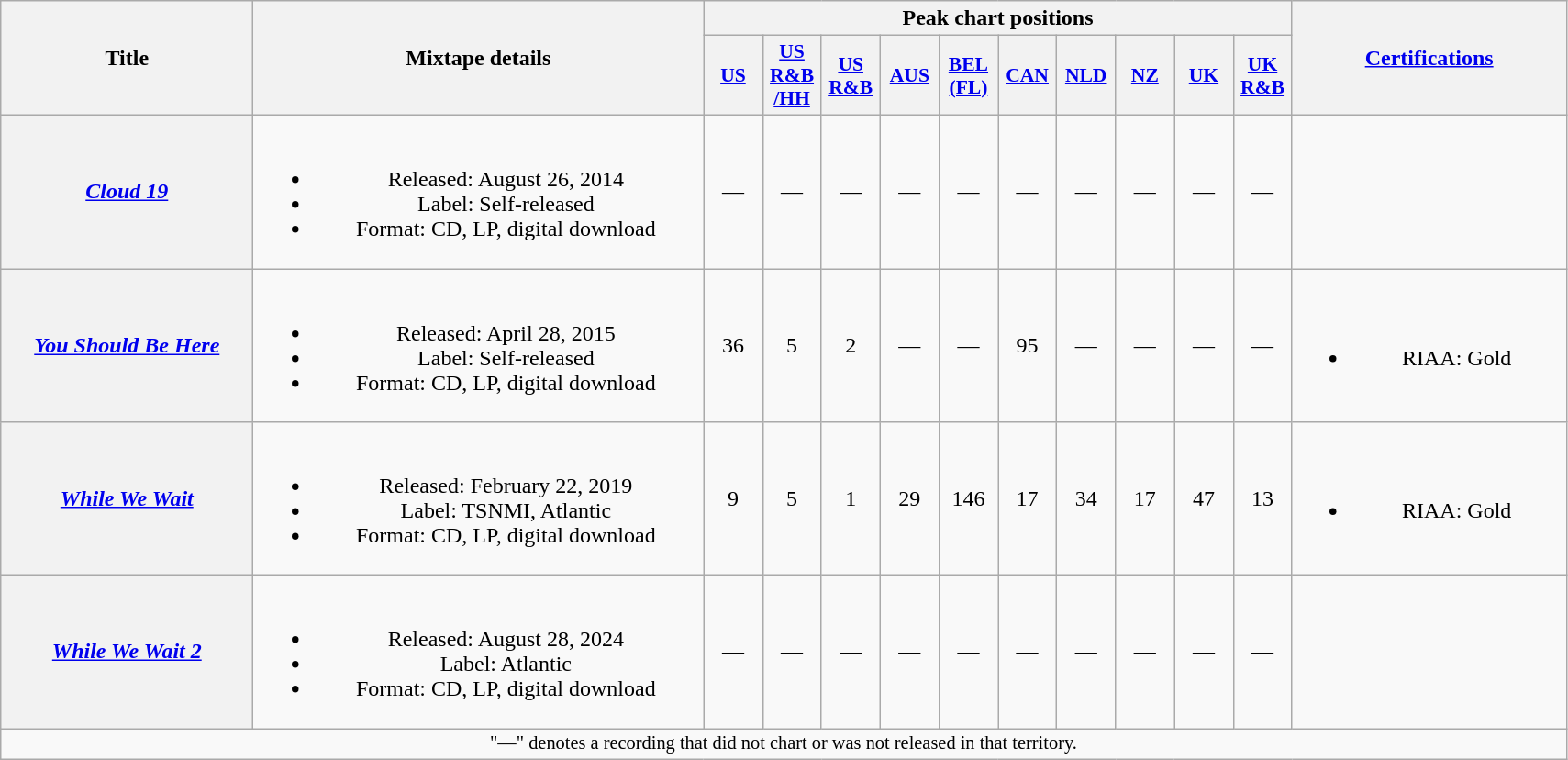<table class="wikitable plainrowheaders" style="text-align:center;">
<tr>
<th scope="col" rowspan="2" style="width:11em;">Title</th>
<th scope="col" rowspan="2" style="width:20em;">Mixtape details</th>
<th scope="col" colspan="10">Peak chart positions</th>
<th scope="col" rowspan="2" style="width:12em;"><a href='#'>Certifications</a></th>
</tr>
<tr>
<th scope="col" style="width:2.5em;font-size:90%;"><a href='#'>US</a><br></th>
<th scope="col" style="width:2.5em;font-size:90%;"><a href='#'>US<br>R&B<br>/HH</a><br></th>
<th scope="col" style="width:2.5em;font-size:90%;"><a href='#'>US<br>R&B</a><br></th>
<th scope="col" style="width:2.5em;font-size:90%;"><a href='#'>AUS</a><br></th>
<th scope="col" style="width:2.5em;font-size:90%;"><a href='#'>BEL<br>(FL)</a><br></th>
<th scope="col" style="width:2.5em;font-size:90%;"><a href='#'>CAN</a><br></th>
<th scope="col" style="width:2.5em;font-size:90%;"><a href='#'>NLD</a><br></th>
<th scope="col" style="width:2.5em;font-size:90%;"><a href='#'>NZ</a><br></th>
<th scope="col" style="width:2.5em;font-size:90%;"><a href='#'>UK</a><br></th>
<th scope="col" style="width:2.5em;font-size:90%;"><a href='#'>UK<br>R&B</a><br></th>
</tr>
<tr>
<th scope="row"><em><a href='#'>Cloud 19</a></em></th>
<td><br><ul><li>Released: August 26, 2014</li><li>Label: Self-released</li><li>Format: CD, LP, digital download</li></ul></td>
<td>—</td>
<td>—</td>
<td>—</td>
<td>—</td>
<td>—</td>
<td>—</td>
<td>—</td>
<td>—</td>
<td>—</td>
<td>—</td>
<td></td>
</tr>
<tr>
<th scope="row"><em><a href='#'>You Should Be Here</a></em></th>
<td><br><ul><li>Released: April 28, 2015</li><li>Label: Self-released</li><li>Format: CD, LP, digital download</li></ul></td>
<td>36</td>
<td>5</td>
<td>2</td>
<td>—</td>
<td>—</td>
<td>95</td>
<td>—</td>
<td>—</td>
<td>—</td>
<td>—</td>
<td><br><ul><li>RIAA: Gold</li></ul></td>
</tr>
<tr>
<th scope="row"><em><a href='#'>While We Wait</a></em></th>
<td><br><ul><li>Released: February 22, 2019</li><li>Label: TSNMI, Atlantic</li><li>Format: CD, LP, digital download</li></ul></td>
<td>9</td>
<td>5</td>
<td>1</td>
<td>29</td>
<td>146</td>
<td>17</td>
<td>34</td>
<td>17</td>
<td>47</td>
<td>13</td>
<td><br><ul><li>RIAA: Gold</li></ul></td>
</tr>
<tr>
<th scope="row"><em><a href='#'>While We Wait 2</a></em></th>
<td><br><ul><li>Released: August 28, 2024</li><li>Label: Atlantic</li><li>Format: CD, LP, digital download</li></ul></td>
<td>—</td>
<td>—</td>
<td>—</td>
<td>—</td>
<td>—</td>
<td>—</td>
<td>—</td>
<td>—</td>
<td>—</td>
<td>—</td>
<td></td>
</tr>
<tr>
<td colspan="13" style="font-size:85%">"—" denotes a recording that did not chart or was not released in that territory.</td>
</tr>
</table>
